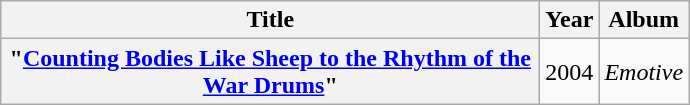<table class="wikitable plainrowheaders" style="text-align:center;">
<tr>
<th scope="col" style="width:22em;">Title</th>
<th scope="col">Year</th>
<th scope="col">Album</th>
</tr>
<tr>
<th scope="row">"<a href='#'>Counting Bodies Like Sheep to the Rhythm of the War Drums</a>"</th>
<td>2004</td>
<td><em>Emotive</em></td>
</tr>
</table>
